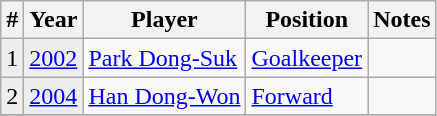<table class="wikitable" style="text-left:center;">
<tr>
<th>#</th>
<th>Year</th>
<th>Player</th>
<th>Position</th>
<th>Notes</th>
</tr>
<tr>
<td style="background:#eeeeee">1</td>
<td style="background:#eeeeee"><a href='#'>2002</a></td>
<td> <a href='#'>Park Dong-Suk</a></td>
<td><a href='#'>Goalkeeper</a></td>
<td></td>
</tr>
<tr>
<td style="background:#eeeeee">2</td>
<td style="background:#eeeeee"><a href='#'>2004</a></td>
<td> <a href='#'>Han Dong-Won</a></td>
<td><a href='#'>Forward</a></td>
<td></td>
</tr>
<tr>
</tr>
</table>
